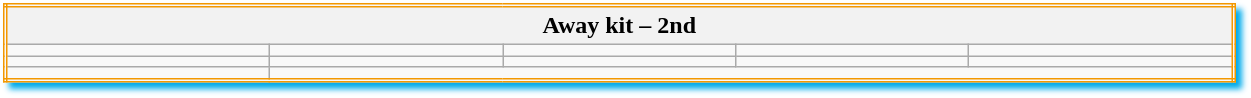<table class="wikitable mw-collapsible mw-collapsed" style="width:65%; border:double #F39800; box-shadow: 4px 4px 4px #00ACEC;">
<tr>
<th colspan=5>Away kit – 2nd</th>
</tr>
<tr>
<td></td>
<td></td>
<td></td>
<td></td>
<td></td>
</tr>
<tr>
<td></td>
<td></td>
<td></td>
<td></td>
<td></td>
</tr>
<tr>
<td></td>
</tr>
</table>
